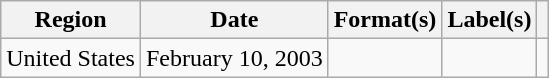<table class="wikitable">
<tr>
<th>Region</th>
<th>Date</th>
<th>Format(s)</th>
<th>Label(s)</th>
<th></th>
</tr>
<tr>
<td>United States</td>
<td>February 10, 2003</td>
<td></td>
<td></td>
<td></td>
</tr>
</table>
